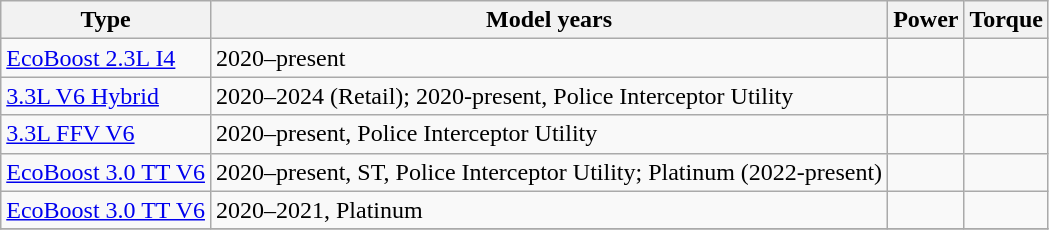<table class="wikitable">
<tr>
<th>Type</th>
<th>Model years</th>
<th>Power</th>
<th>Torque</th>
</tr>
<tr>
<td> <a href='#'>EcoBoost 2.3L I4</a></td>
<td>2020–present</td>
<td></td>
<td></td>
</tr>
<tr>
<td> <a href='#'>3.3L V6 Hybrid</a></td>
<td>2020–2024 (Retail); 2020-present, Police Interceptor Utility</td>
<td></td>
<td></td>
</tr>
<tr>
<td> <a href='#'>3.3L FFV V6</a></td>
<td>2020–present, Police Interceptor Utility</td>
<td></td>
<td></td>
</tr>
<tr>
<td> <a href='#'>EcoBoost 3.0 TT V6</a></td>
<td>2020–present, ST, Police Interceptor Utility; Platinum (2022-present)</td>
<td></td>
<td></td>
</tr>
<tr>
<td> <a href='#'>EcoBoost 3.0 TT V6</a></td>
<td>2020–2021, Platinum</td>
<td></td>
<td></td>
</tr>
<tr>
</tr>
</table>
